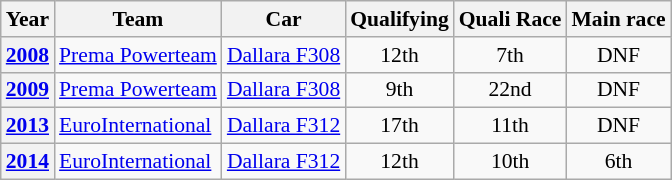<table class="wikitable" style="text-align:center; font-size:90%">
<tr>
<th>Year</th>
<th>Team</th>
<th>Car</th>
<th>Qualifying</th>
<th>Quali Race</th>
<th>Main race</th>
</tr>
<tr>
<th><a href='#'>2008</a></th>
<td align="left" nowrap> <a href='#'>Prema Powerteam</a></td>
<td align="left" nowrap><a href='#'>Dallara F308</a></td>
<td>12th</td>
<td>7th</td>
<td>DNF</td>
</tr>
<tr>
<th><a href='#'>2009</a></th>
<td align="left"> <a href='#'>Prema Powerteam</a></td>
<td align="left"><a href='#'>Dallara F308</a></td>
<td>9th</td>
<td>22nd</td>
<td>DNF</td>
</tr>
<tr>
<th><a href='#'>2013</a></th>
<td align="left"> <a href='#'>EuroInternational</a></td>
<td align="left"><a href='#'>Dallara F312</a></td>
<td>17th</td>
<td>11th</td>
<td>DNF</td>
</tr>
<tr>
<th><a href='#'>2014</a></th>
<td align="left"> <a href='#'>EuroInternational</a></td>
<td align="left"><a href='#'>Dallara F312</a></td>
<td>12th</td>
<td>10th</td>
<td>6th</td>
</tr>
</table>
